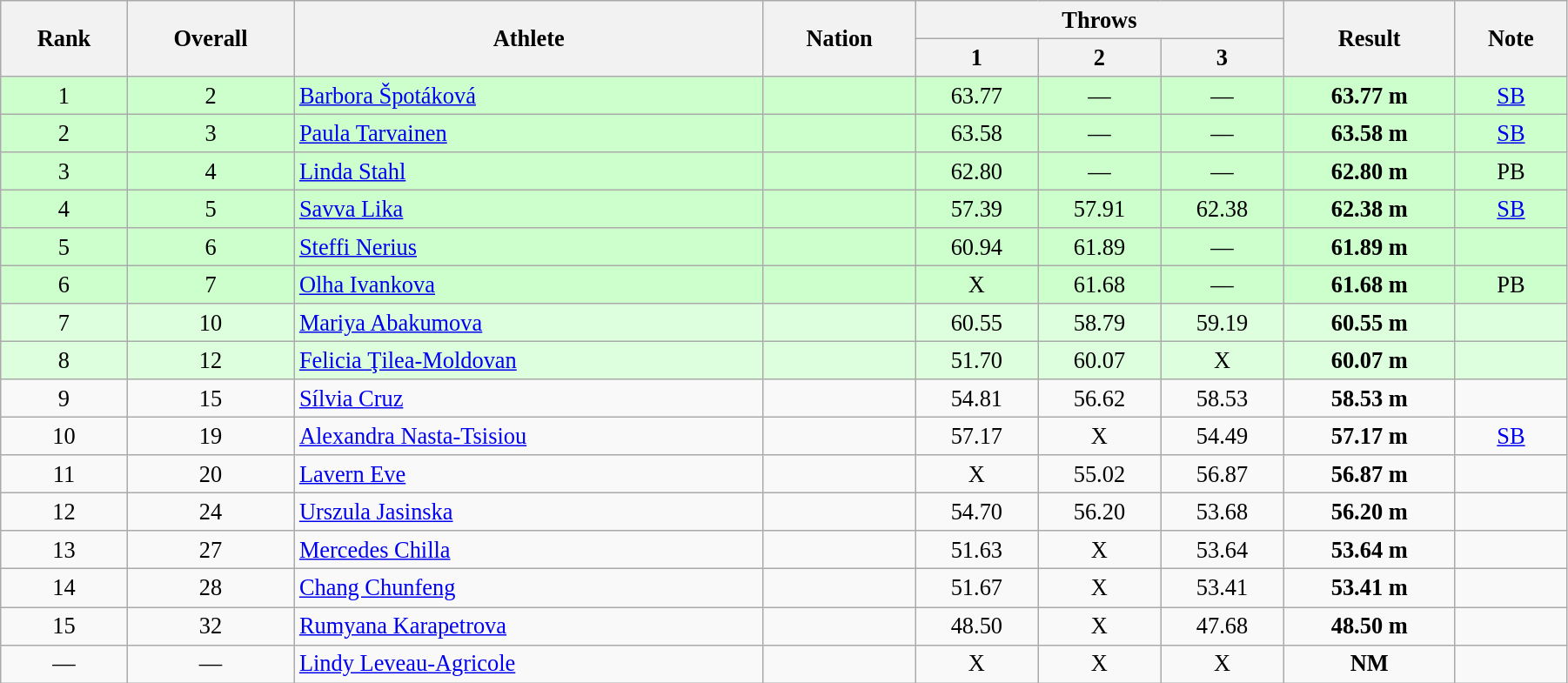<table class="wikitable" style=" text-align:center; font-size:110%;" width="95%">
<tr>
<th rowspan="2">Rank</th>
<th rowspan="2">Overall</th>
<th rowspan="2">Athlete</th>
<th rowspan="2">Nation</th>
<th colspan="3">Throws</th>
<th rowspan="2">Result</th>
<th rowspan="2">Note</th>
</tr>
<tr>
<th>1</th>
<th>2</th>
<th>3</th>
</tr>
<tr bgcolor=#CCFFCC>
<td>1</td>
<td>2</td>
<td align=left><a href='#'>Barbora Špotáková</a></td>
<td align=left></td>
<td>63.77</td>
<td>—</td>
<td>—</td>
<td><strong>63.77 m</strong></td>
<td><a href='#'>SB</a></td>
</tr>
<tr bgcolor=#CCFFCC>
<td>2</td>
<td>3</td>
<td align=left><a href='#'>Paula Tarvainen</a></td>
<td align=left></td>
<td>63.58</td>
<td>—</td>
<td>—</td>
<td><strong>63.58 m</strong></td>
<td><a href='#'>SB</a></td>
</tr>
<tr bgcolor=#CCFFCC>
<td>3</td>
<td>4</td>
<td align=left><a href='#'>Linda Stahl</a></td>
<td align=left></td>
<td>62.80</td>
<td>—</td>
<td>—</td>
<td><strong>62.80 m</strong></td>
<td>PB</td>
</tr>
<tr bgcolor=#CCFFCC>
<td>4</td>
<td>5</td>
<td align=left><a href='#'>Savva Lika</a></td>
<td align=left></td>
<td>57.39</td>
<td>57.91</td>
<td>62.38</td>
<td><strong>62.38 m</strong></td>
<td><a href='#'>SB</a></td>
</tr>
<tr bgcolor=#CCFFCC>
<td>5</td>
<td>6</td>
<td align=left><a href='#'>Steffi Nerius</a></td>
<td align=left></td>
<td>60.94</td>
<td>61.89</td>
<td>—</td>
<td><strong>61.89 m</strong></td>
<td></td>
</tr>
<tr bgcolor=#CCFFCC>
<td>6</td>
<td>7</td>
<td align=left><a href='#'>Olha Ivankova</a></td>
<td align=left></td>
<td>X</td>
<td>61.68</td>
<td>—</td>
<td><strong>61.68 m</strong></td>
<td>PB</td>
</tr>
<tr bgcolor=#DDFFDD>
<td>7</td>
<td>10</td>
<td align=left><a href='#'>Mariya Abakumova</a></td>
<td align=left></td>
<td>60.55</td>
<td>58.79</td>
<td>59.19</td>
<td><strong>60.55 m</strong></td>
<td></td>
</tr>
<tr bgcolor=#DDFFDD>
<td>8</td>
<td>12</td>
<td align=left><a href='#'>Felicia Ţilea-Moldovan</a></td>
<td align=left></td>
<td>51.70</td>
<td>60.07</td>
<td>X</td>
<td><strong>60.07 m</strong></td>
<td></td>
</tr>
<tr>
<td>9</td>
<td>15</td>
<td align=left><a href='#'>Sílvia Cruz</a></td>
<td align=left></td>
<td>54.81</td>
<td>56.62</td>
<td>58.53</td>
<td><strong>58.53 m</strong></td>
<td></td>
</tr>
<tr>
<td>10</td>
<td>19</td>
<td align=left><a href='#'>Alexandra Nasta-Tsisiou</a></td>
<td align=left></td>
<td>57.17</td>
<td>X</td>
<td>54.49</td>
<td><strong>57.17 m</strong></td>
<td><a href='#'>SB</a></td>
</tr>
<tr>
<td>11</td>
<td>20</td>
<td align=left><a href='#'>Lavern Eve</a></td>
<td align=left></td>
<td>X</td>
<td>55.02</td>
<td>56.87</td>
<td><strong>56.87 m </strong></td>
<td></td>
</tr>
<tr>
<td>12</td>
<td>24</td>
<td align=left><a href='#'>Urszula Jasinska</a></td>
<td align=left></td>
<td>54.70</td>
<td>56.20</td>
<td>53.68</td>
<td><strong>56.20 m</strong></td>
<td></td>
</tr>
<tr>
<td>13</td>
<td>27</td>
<td align=left><a href='#'>Mercedes Chilla</a></td>
<td align=left></td>
<td>51.63</td>
<td>X</td>
<td>53.64</td>
<td><strong>53.64 m</strong></td>
<td></td>
</tr>
<tr>
<td>14</td>
<td>28</td>
<td align=left><a href='#'>Chang Chunfeng</a></td>
<td align=left></td>
<td>51.67</td>
<td>X</td>
<td>53.41</td>
<td><strong>53.41 m</strong></td>
<td></td>
</tr>
<tr>
<td>15</td>
<td>32</td>
<td align=left><a href='#'>Rumyana Karapetrova</a></td>
<td align=left></td>
<td>48.50</td>
<td>X</td>
<td>47.68</td>
<td><strong>48.50 m</strong></td>
<td></td>
</tr>
<tr>
<td>—</td>
<td>—</td>
<td align=left><a href='#'>Lindy Leveau-Agricole</a></td>
<td align=left></td>
<td>X</td>
<td>X</td>
<td>X</td>
<td><strong>NM </strong></td>
<td></td>
</tr>
</table>
